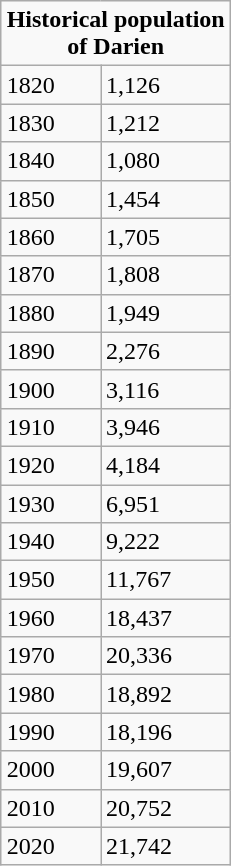<table class="wikitable" style="float:right;">
<tr>
<td align="center" colspan="2"><strong>Historical population <br>of Darien</strong></td>
</tr>
<tr>
<td>1820</td>
<td>1,126</td>
</tr>
<tr>
<td>1830</td>
<td>1,212</td>
</tr>
<tr>
<td>1840</td>
<td>1,080</td>
</tr>
<tr>
<td>1850</td>
<td>1,454</td>
</tr>
<tr>
<td>1860</td>
<td>1,705</td>
</tr>
<tr>
<td>1870</td>
<td>1,808</td>
</tr>
<tr>
<td>1880</td>
<td>1,949</td>
</tr>
<tr>
<td>1890</td>
<td>2,276</td>
</tr>
<tr>
<td>1900</td>
<td>3,116</td>
</tr>
<tr>
<td>1910</td>
<td>3,946</td>
</tr>
<tr>
<td>1920</td>
<td>4,184</td>
</tr>
<tr>
<td>1930</td>
<td>6,951</td>
</tr>
<tr>
<td>1940</td>
<td>9,222</td>
</tr>
<tr>
<td>1950</td>
<td>11,767</td>
</tr>
<tr>
<td>1960</td>
<td>18,437</td>
</tr>
<tr>
<td>1970</td>
<td>20,336</td>
</tr>
<tr>
<td>1980</td>
<td>18,892</td>
</tr>
<tr>
<td>1990</td>
<td>18,196</td>
</tr>
<tr>
<td>2000</td>
<td>19,607</td>
</tr>
<tr>
<td>2010</td>
<td>20,752</td>
</tr>
<tr>
<td>2020</td>
<td>21,742</td>
</tr>
</table>
